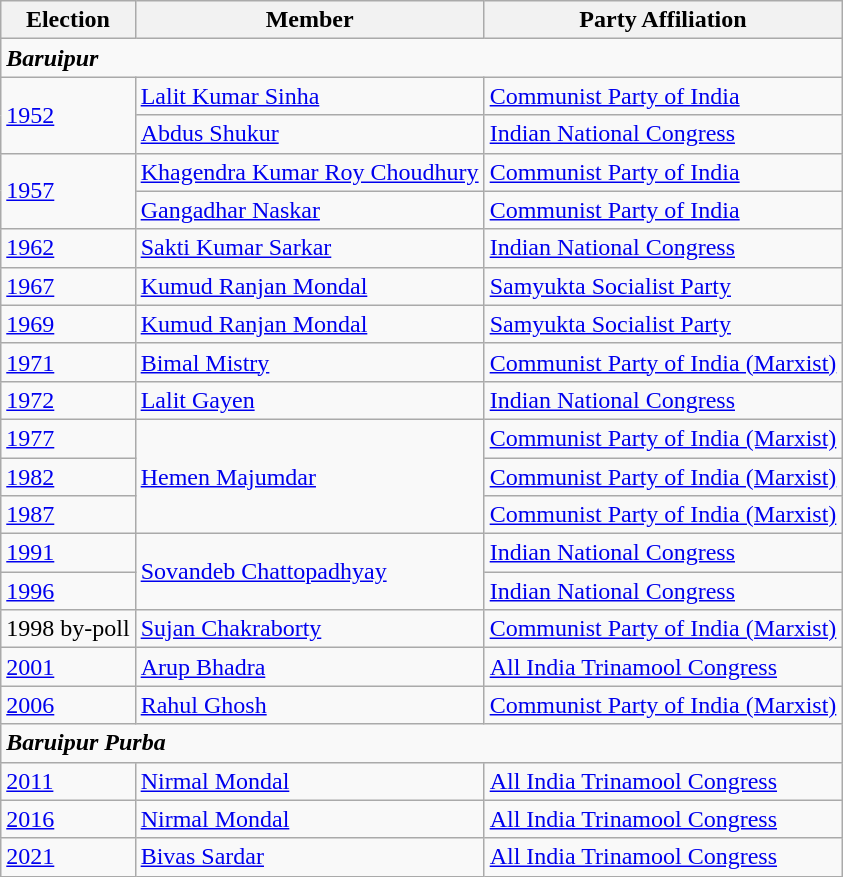<table class="wikitable sortable">
<tr>
<th>Election</th>
<th>Member</th>
<th>Party Affiliation</th>
</tr>
<tr>
<td colspan="3"><strong><em>Baruipur</em></strong></td>
</tr>
<tr>
<td rowspan="2"><a href='#'>1952</a></td>
<td><a href='#'>Lalit Kumar Sinha</a></td>
<td><a href='#'>Communist Party of India</a></td>
</tr>
<tr>
<td><a href='#'>Abdus Shukur</a></td>
<td><a href='#'>Indian National Congress</a></td>
</tr>
<tr>
<td rowspan="2"><a href='#'>1957</a></td>
<td><a href='#'>Khagendra Kumar Roy Choudhury</a></td>
<td><a href='#'>Communist Party of India</a></td>
</tr>
<tr>
<td><a href='#'>Gangadhar Naskar</a></td>
<td><a href='#'>Communist Party of India</a></td>
</tr>
<tr>
<td><a href='#'>1962</a></td>
<td><a href='#'>Sakti Kumar Sarkar</a></td>
<td><a href='#'>Indian National Congress</a></td>
</tr>
<tr>
<td><a href='#'>1967</a></td>
<td><a href='#'>Kumud Ranjan Mondal</a></td>
<td><a href='#'>Samyukta Socialist Party</a></td>
</tr>
<tr>
<td><a href='#'>1969</a></td>
<td><a href='#'>Kumud Ranjan Mondal</a></td>
<td><a href='#'>Samyukta Socialist Party</a></td>
</tr>
<tr>
<td><a href='#'>1971</a></td>
<td><a href='#'>Bimal Mistry</a></td>
<td><a href='#'>Communist Party of India (Marxist)</a></td>
</tr>
<tr>
<td><a href='#'>1972</a></td>
<td><a href='#'>Lalit Gayen</a></td>
<td><a href='#'>Indian National Congress</a></td>
</tr>
<tr>
<td><a href='#'>1977</a></td>
<td rowspan="3"><a href='#'>Hemen Majumdar</a></td>
<td><a href='#'>Communist Party of India (Marxist)</a></td>
</tr>
<tr>
<td><a href='#'>1982</a></td>
<td><a href='#'>Communist Party of India (Marxist)</a></td>
</tr>
<tr>
<td><a href='#'>1987</a></td>
<td><a href='#'>Communist Party of India (Marxist)</a></td>
</tr>
<tr>
<td><a href='#'>1991</a></td>
<td rowspan="2"><a href='#'>Sovandeb Chattopadhyay</a></td>
<td><a href='#'>Indian National Congress</a></td>
</tr>
<tr>
<td><a href='#'>1996</a></td>
<td><a href='#'>Indian National Congress</a></td>
</tr>
<tr>
<td>1998 by-poll</td>
<td><a href='#'>Sujan Chakraborty</a></td>
<td><a href='#'>Communist Party of India (Marxist)</a></td>
</tr>
<tr>
<td><a href='#'>2001</a></td>
<td><a href='#'>Arup Bhadra</a></td>
<td><a href='#'>All India Trinamool Congress</a></td>
</tr>
<tr>
<td><a href='#'>2006</a></td>
<td><a href='#'>Rahul Ghosh</a></td>
<td><a href='#'>Communist Party of India (Marxist)</a></td>
</tr>
<tr>
<td colspan="3"><strong><em>Baruipur Purba</em></strong></td>
</tr>
<tr>
<td><a href='#'>2011</a></td>
<td><a href='#'>Nirmal Mondal</a></td>
<td><a href='#'>All India Trinamool Congress</a></td>
</tr>
<tr>
<td><a href='#'>2016</a></td>
<td><a href='#'>Nirmal Mondal</a></td>
<td><a href='#'>All India Trinamool Congress</a></td>
</tr>
<tr>
<td><a href='#'>2021</a></td>
<td><a href='#'>Bivas Sardar</a></td>
<td><a href='#'>All India Trinamool Congress</a></td>
</tr>
</table>
